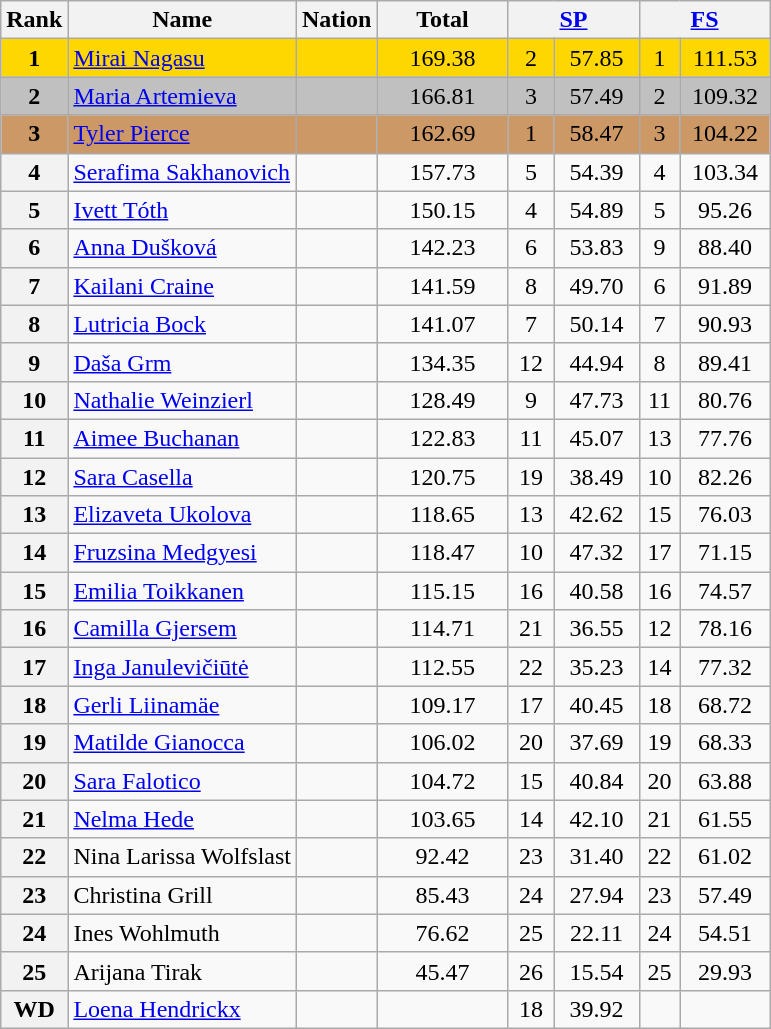<table class="wikitable sortable">
<tr>
<th>Rank</th>
<th>Name</th>
<th>Nation</th>
<th width="80px">Total</th>
<th colspan="2" width="80px"><a href='#'>SP</a></th>
<th colspan="2" width="80px"><a href='#'>FS</a></th>
</tr>
<tr bgcolor="gold">
<td align="center"><strong>1</strong></td>
<td><a href='#'>Mirai Nagasu</a></td>
<td></td>
<td align="center">169.38</td>
<td align="center">2</td>
<td align="center">57.85</td>
<td align="center">1</td>
<td align="center">111.53</td>
</tr>
<tr bgcolor="silver">
<td align="center"><strong>2</strong></td>
<td><a href='#'>Maria Artemieva</a></td>
<td></td>
<td align="center">166.81</td>
<td align="center">3</td>
<td align="center">57.49</td>
<td align="center">2</td>
<td align="center">109.32</td>
</tr>
<tr bgcolor="cc9966">
<td align="center"><strong>3</strong></td>
<td><a href='#'>Tyler Pierce</a></td>
<td></td>
<td align="center">162.69</td>
<td align="center">1</td>
<td align="center">58.47</td>
<td align="center">3</td>
<td align="center">104.22</td>
</tr>
<tr>
<th>4</th>
<td><a href='#'>Serafima Sakhanovich</a></td>
<td></td>
<td align="center">157.73</td>
<td align="center">5</td>
<td align="center">54.39</td>
<td align="center">4</td>
<td align="center">103.34</td>
</tr>
<tr>
<th>5</th>
<td><a href='#'>Ivett Tóth</a></td>
<td></td>
<td align="center">150.15</td>
<td align="center">4</td>
<td align="center">54.89</td>
<td align="center">5</td>
<td align="center">95.26</td>
</tr>
<tr>
<th>6</th>
<td><a href='#'>Anna Dušková</a></td>
<td></td>
<td align="center">142.23</td>
<td align="center">6</td>
<td align="center">53.83</td>
<td align="center">9</td>
<td align="center">88.40</td>
</tr>
<tr>
<th>7</th>
<td><a href='#'>Kailani Craine</a></td>
<td></td>
<td align="center">141.59</td>
<td align="center">8</td>
<td align="center">49.70</td>
<td align="center">6</td>
<td align="center">91.89</td>
</tr>
<tr>
<th>8</th>
<td><a href='#'>Lutricia Bock</a></td>
<td></td>
<td align="center">141.07</td>
<td align="center">7</td>
<td align="center">50.14</td>
<td align="center">7</td>
<td align="center">90.93</td>
</tr>
<tr>
<th>9</th>
<td><a href='#'>Daša Grm</a></td>
<td></td>
<td align="center">134.35</td>
<td align="center">12</td>
<td align="center">44.94</td>
<td align="center">8</td>
<td align="center">89.41</td>
</tr>
<tr>
<th>10</th>
<td><a href='#'>Nathalie Weinzierl</a></td>
<td></td>
<td align="center">128.49</td>
<td align="center">9</td>
<td align="center">47.73</td>
<td align="center">11</td>
<td align="center">80.76</td>
</tr>
<tr>
<th>11</th>
<td><a href='#'>Aimee Buchanan</a></td>
<td></td>
<td align="center">122.83</td>
<td align="center">11</td>
<td align="center">45.07</td>
<td align="center">13</td>
<td align="center">77.76</td>
</tr>
<tr>
<th>12</th>
<td><a href='#'>Sara Casella</a></td>
<td></td>
<td align="center">120.75</td>
<td align="center">19</td>
<td align="center">38.49</td>
<td align="center">10</td>
<td align="center">82.26</td>
</tr>
<tr>
<th>13</th>
<td><a href='#'>Elizaveta Ukolova</a></td>
<td></td>
<td align="center">118.65</td>
<td align="center">13</td>
<td align="center">42.62</td>
<td align="center">15</td>
<td align="center">76.03</td>
</tr>
<tr>
<th>14</th>
<td><a href='#'>Fruzsina Medgyesi</a></td>
<td></td>
<td align="center">118.47</td>
<td align="center">10</td>
<td align="center">47.32</td>
<td align="center">17</td>
<td align="center">71.15</td>
</tr>
<tr>
<th>15</th>
<td><a href='#'>Emilia Toikkanen</a></td>
<td></td>
<td align="center">115.15</td>
<td align="center">16</td>
<td align="center">40.58</td>
<td align="center">16</td>
<td align="center">74.57</td>
</tr>
<tr>
<th>16</th>
<td><a href='#'>Camilla Gjersem</a></td>
<td></td>
<td align="center">114.71</td>
<td align="center">21</td>
<td align="center">36.55</td>
<td align="center">12</td>
<td align="center">78.16</td>
</tr>
<tr>
<th>17</th>
<td><a href='#'>Inga Janulevičiūtė</a></td>
<td></td>
<td align="center">112.55</td>
<td align="center">22</td>
<td align="center">35.23</td>
<td align="center">14</td>
<td align="center">77.32</td>
</tr>
<tr>
<th>18</th>
<td><a href='#'>Gerli Liinamäe</a></td>
<td></td>
<td align="center">109.17</td>
<td align="center">17</td>
<td align="center">40.45</td>
<td align="center">18</td>
<td align="center">68.72</td>
</tr>
<tr>
<th>19</th>
<td><a href='#'>Matilde Gianocca</a></td>
<td></td>
<td align="center">106.02</td>
<td align="center">20</td>
<td align="center">37.69</td>
<td align="center">19</td>
<td align="center">68.33</td>
</tr>
<tr>
<th>20</th>
<td><a href='#'>Sara Falotico</a></td>
<td></td>
<td align="center">104.72</td>
<td align="center">15</td>
<td align="center">40.84</td>
<td align="center">20</td>
<td align="center">63.88</td>
</tr>
<tr>
<th>21</th>
<td><a href='#'>Nelma Hede</a></td>
<td></td>
<td align="center">103.65</td>
<td align="center">14</td>
<td align="center">42.10</td>
<td align="center">21</td>
<td align="center">61.55</td>
</tr>
<tr>
<th>22</th>
<td>Nina Larissa Wolfslast</td>
<td></td>
<td align="center">92.42</td>
<td align="center">23</td>
<td align="center">31.40</td>
<td align="center">22</td>
<td align="center">61.02</td>
</tr>
<tr>
<th>23</th>
<td>Christina Grill</td>
<td></td>
<td align="center">85.43</td>
<td align="center">24</td>
<td align="center">27.94</td>
<td align="center">23</td>
<td align="center">57.49</td>
</tr>
<tr>
<th>24</th>
<td>Ines Wohlmuth</td>
<td></td>
<td align="center">76.62</td>
<td align="center">25</td>
<td align="center">22.11</td>
<td align="center">24</td>
<td align="center">54.51</td>
</tr>
<tr>
<th>25</th>
<td>Arijana Tirak</td>
<td></td>
<td align="center">45.47</td>
<td align="center">26</td>
<td align="center">15.54</td>
<td align="center">25</td>
<td align="center">29.93</td>
</tr>
<tr>
<th>WD</th>
<td><a href='#'>Loena Hendrickx</a></td>
<td></td>
<td align="center"></td>
<td align="center">18</td>
<td align="center">39.92</td>
<td align="center"></td>
<td align="center"></td>
</tr>
</table>
